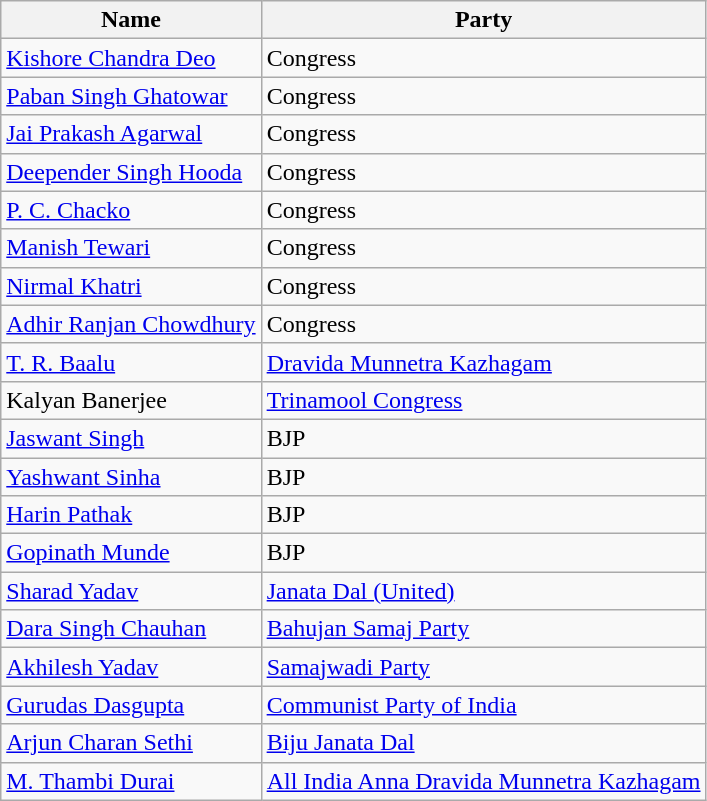<table class="wikitable">
<tr>
<th>Name</th>
<th>Party</th>
</tr>
<tr>
<td><a href='#'>Kishore Chandra Deo</a></td>
<td>Congress</td>
</tr>
<tr>
<td><a href='#'>Paban Singh Ghatowar</a></td>
<td>Congress</td>
</tr>
<tr>
<td><a href='#'>Jai Prakash Agarwal</a></td>
<td>Congress</td>
</tr>
<tr>
<td><a href='#'>Deepender Singh Hooda</a></td>
<td>Congress</td>
</tr>
<tr>
<td><a href='#'>P. C. Chacko</a></td>
<td>Congress</td>
</tr>
<tr>
<td><a href='#'>Manish Tewari</a></td>
<td>Congress</td>
</tr>
<tr>
<td><a href='#'>Nirmal Khatri</a></td>
<td>Congress</td>
</tr>
<tr>
<td><a href='#'>Adhir Ranjan Chowdhury</a></td>
<td>Congress</td>
</tr>
<tr>
<td><a href='#'>T. R. Baalu</a></td>
<td><a href='#'>Dravida Munnetra Kazhagam</a></td>
</tr>
<tr>
<td>Kalyan Banerjee</td>
<td><a href='#'>Trinamool Congress</a></td>
</tr>
<tr>
<td><a href='#'>Jaswant Singh</a></td>
<td>BJP</td>
</tr>
<tr>
<td><a href='#'>Yashwant Sinha</a></td>
<td>BJP</td>
</tr>
<tr>
<td><a href='#'>Harin Pathak</a></td>
<td>BJP</td>
</tr>
<tr>
<td><a href='#'>Gopinath Munde</a></td>
<td>BJP</td>
</tr>
<tr>
<td><a href='#'>Sharad Yadav</a></td>
<td><a href='#'>Janata Dal (United)</a></td>
</tr>
<tr>
<td><a href='#'>Dara Singh Chauhan</a></td>
<td><a href='#'>Bahujan Samaj Party</a></td>
</tr>
<tr>
<td><a href='#'>Akhilesh Yadav</a></td>
<td><a href='#'>Samajwadi Party</a></td>
</tr>
<tr>
<td><a href='#'>Gurudas Dasgupta</a></td>
<td><a href='#'>Communist Party of India</a></td>
</tr>
<tr>
<td><a href='#'>Arjun Charan Sethi</a></td>
<td><a href='#'>Biju Janata Dal</a></td>
</tr>
<tr>
<td><a href='#'>M. Thambi Durai</a></td>
<td><a href='#'>All India Anna Dravida Munnetra Kazhagam</a></td>
</tr>
</table>
